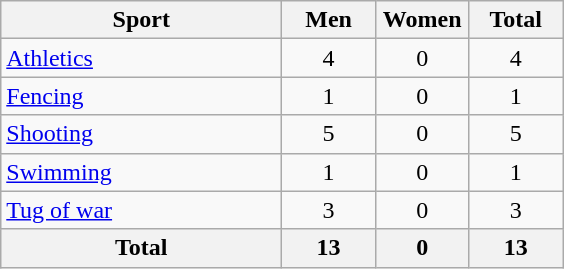<table class="wikitable sortable" style=text-align:center>
<tr>
<th width=180>Sport</th>
<th width=55>Men</th>
<th width=55>Women</th>
<th width=55>Total</th>
</tr>
<tr>
<td align=left><a href='#'>Athletics</a></td>
<td>4</td>
<td>0</td>
<td>4</td>
</tr>
<tr>
<td align=left><a href='#'>Fencing</a></td>
<td>1</td>
<td>0</td>
<td>1</td>
</tr>
<tr>
<td align=left><a href='#'>Shooting</a></td>
<td>5</td>
<td>0</td>
<td>5</td>
</tr>
<tr>
<td align=left><a href='#'>Swimming</a></td>
<td>1</td>
<td>0</td>
<td>1</td>
</tr>
<tr>
<td align=left><a href='#'>Tug of war</a></td>
<td>3</td>
<td>0</td>
<td>3</td>
</tr>
<tr>
<th>Total</th>
<th>13</th>
<th>0</th>
<th>13</th>
</tr>
</table>
